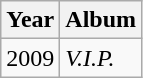<table class="wikitable">
<tr>
<th>Year</th>
<th>Album</th>
</tr>
<tr>
<td>2009</td>
<td><em>V.I.P.</em></td>
</tr>
</table>
